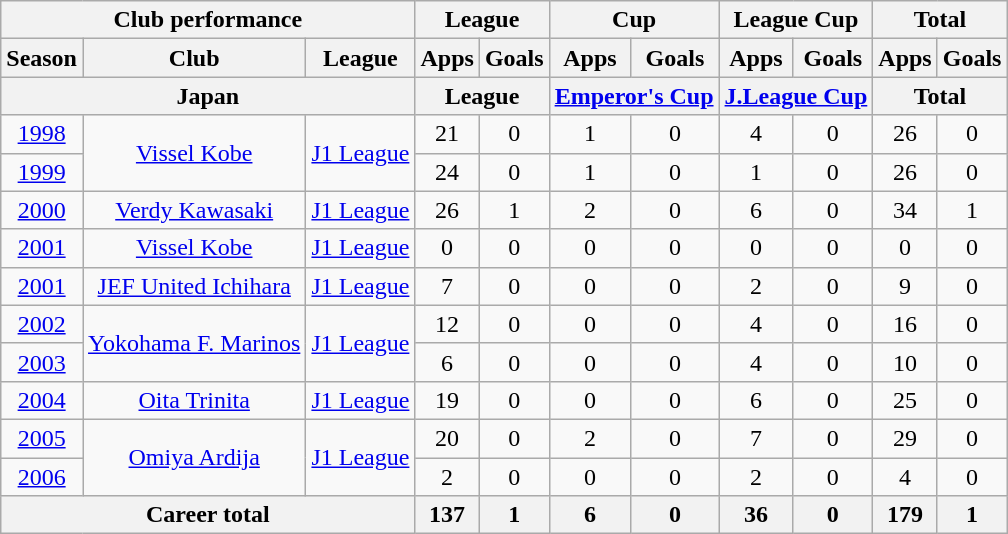<table class="wikitable" style="text-align:center">
<tr>
<th colspan=3>Club performance</th>
<th colspan=2>League</th>
<th colspan=2>Cup</th>
<th colspan=2>League Cup</th>
<th colspan=2>Total</th>
</tr>
<tr>
<th>Season</th>
<th>Club</th>
<th>League</th>
<th>Apps</th>
<th>Goals</th>
<th>Apps</th>
<th>Goals</th>
<th>Apps</th>
<th>Goals</th>
<th>Apps</th>
<th>Goals</th>
</tr>
<tr>
<th colspan=3>Japan</th>
<th colspan=2>League</th>
<th colspan=2><a href='#'>Emperor's Cup</a></th>
<th colspan=2><a href='#'>J.League Cup</a></th>
<th colspan=2>Total</th>
</tr>
<tr>
<td><a href='#'>1998</a></td>
<td rowspan="2"><a href='#'>Vissel Kobe</a></td>
<td rowspan="2"><a href='#'>J1 League</a></td>
<td>21</td>
<td>0</td>
<td>1</td>
<td>0</td>
<td>4</td>
<td>0</td>
<td>26</td>
<td>0</td>
</tr>
<tr>
<td><a href='#'>1999</a></td>
<td>24</td>
<td>0</td>
<td>1</td>
<td>0</td>
<td>1</td>
<td>0</td>
<td>26</td>
<td>0</td>
</tr>
<tr>
<td><a href='#'>2000</a></td>
<td><a href='#'>Verdy Kawasaki</a></td>
<td><a href='#'>J1 League</a></td>
<td>26</td>
<td>1</td>
<td>2</td>
<td>0</td>
<td>6</td>
<td>0</td>
<td>34</td>
<td>1</td>
</tr>
<tr>
<td><a href='#'>2001</a></td>
<td><a href='#'>Vissel Kobe</a></td>
<td><a href='#'>J1 League</a></td>
<td>0</td>
<td>0</td>
<td>0</td>
<td>0</td>
<td>0</td>
<td>0</td>
<td>0</td>
<td>0</td>
</tr>
<tr>
<td><a href='#'>2001</a></td>
<td><a href='#'>JEF United Ichihara</a></td>
<td><a href='#'>J1 League</a></td>
<td>7</td>
<td>0</td>
<td>0</td>
<td>0</td>
<td>2</td>
<td>0</td>
<td>9</td>
<td>0</td>
</tr>
<tr>
<td><a href='#'>2002</a></td>
<td rowspan="2"><a href='#'>Yokohama F. Marinos</a></td>
<td rowspan="2"><a href='#'>J1 League</a></td>
<td>12</td>
<td>0</td>
<td>0</td>
<td>0</td>
<td>4</td>
<td>0</td>
<td>16</td>
<td>0</td>
</tr>
<tr>
<td><a href='#'>2003</a></td>
<td>6</td>
<td>0</td>
<td>0</td>
<td>0</td>
<td>4</td>
<td>0</td>
<td>10</td>
<td>0</td>
</tr>
<tr>
<td><a href='#'>2004</a></td>
<td><a href='#'>Oita Trinita</a></td>
<td><a href='#'>J1 League</a></td>
<td>19</td>
<td>0</td>
<td>0</td>
<td>0</td>
<td>6</td>
<td>0</td>
<td>25</td>
<td>0</td>
</tr>
<tr>
<td><a href='#'>2005</a></td>
<td rowspan="2"><a href='#'>Omiya Ardija</a></td>
<td rowspan="2"><a href='#'>J1 League</a></td>
<td>20</td>
<td>0</td>
<td>2</td>
<td>0</td>
<td>7</td>
<td>0</td>
<td>29</td>
<td>0</td>
</tr>
<tr>
<td><a href='#'>2006</a></td>
<td>2</td>
<td>0</td>
<td>0</td>
<td>0</td>
<td>2</td>
<td>0</td>
<td>4</td>
<td>0</td>
</tr>
<tr>
<th colspan=3>Career total</th>
<th>137</th>
<th>1</th>
<th>6</th>
<th>0</th>
<th>36</th>
<th>0</th>
<th>179</th>
<th>1</th>
</tr>
</table>
